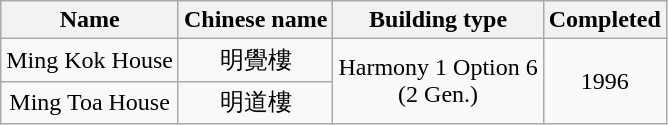<table class="wikitable" style="text-align: center">
<tr>
<th>Name</th>
<th>Chinese name</th>
<th>Building type</th>
<th>Completed</th>
</tr>
<tr>
<td>Ming Kok House</td>
<td>明覺樓</td>
<td rowspan="2">Harmony 1 Option 6<br>(2 Gen.)</td>
<td rowspan="2">1996</td>
</tr>
<tr>
<td>Ming Toa House</td>
<td>明道樓</td>
</tr>
</table>
